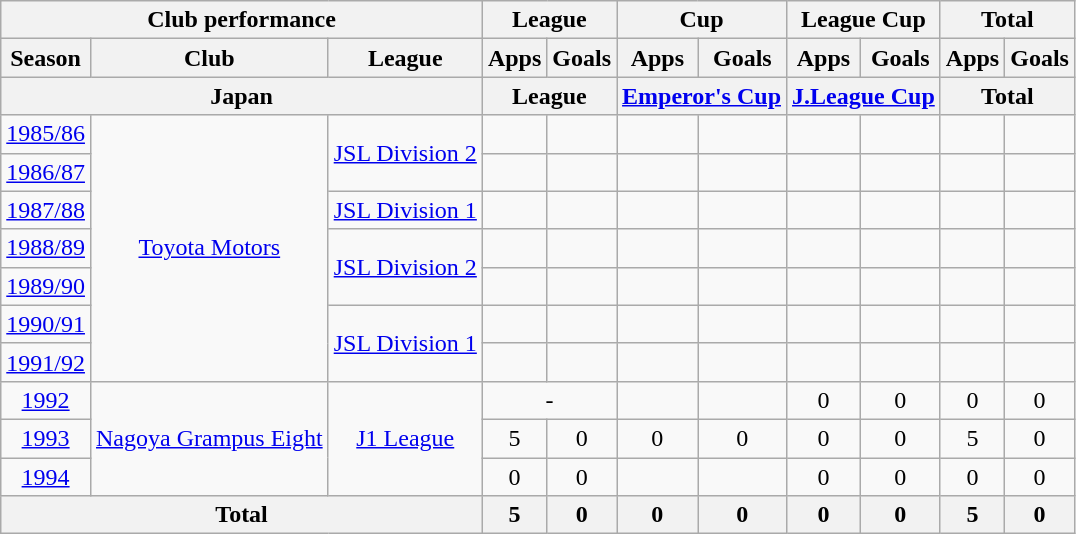<table class="wikitable" style="text-align:center;">
<tr>
<th colspan=3>Club performance</th>
<th colspan=2>League</th>
<th colspan=2>Cup</th>
<th colspan=2>League Cup</th>
<th colspan=2>Total</th>
</tr>
<tr>
<th>Season</th>
<th>Club</th>
<th>League</th>
<th>Apps</th>
<th>Goals</th>
<th>Apps</th>
<th>Goals</th>
<th>Apps</th>
<th>Goals</th>
<th>Apps</th>
<th>Goals</th>
</tr>
<tr>
<th colspan=3>Japan</th>
<th colspan=2>League</th>
<th colspan=2><a href='#'>Emperor's Cup</a></th>
<th colspan=2><a href='#'>J.League Cup</a></th>
<th colspan=2>Total</th>
</tr>
<tr>
<td><a href='#'>1985/86</a></td>
<td rowspan="7"><a href='#'>Toyota Motors</a></td>
<td rowspan="2"><a href='#'>JSL Division 2</a></td>
<td></td>
<td></td>
<td></td>
<td></td>
<td></td>
<td></td>
<td></td>
<td></td>
</tr>
<tr>
<td><a href='#'>1986/87</a></td>
<td></td>
<td></td>
<td></td>
<td></td>
<td></td>
<td></td>
<td></td>
<td></td>
</tr>
<tr>
<td><a href='#'>1987/88</a></td>
<td><a href='#'>JSL Division 1</a></td>
<td></td>
<td></td>
<td></td>
<td></td>
<td></td>
<td></td>
<td></td>
<td></td>
</tr>
<tr>
<td><a href='#'>1988/89</a></td>
<td rowspan="2"><a href='#'>JSL Division 2</a></td>
<td></td>
<td></td>
<td></td>
<td></td>
<td></td>
<td></td>
<td></td>
<td></td>
</tr>
<tr>
<td><a href='#'>1989/90</a></td>
<td></td>
<td></td>
<td></td>
<td></td>
<td></td>
<td></td>
<td></td>
<td></td>
</tr>
<tr>
<td><a href='#'>1990/91</a></td>
<td rowspan="2"><a href='#'>JSL Division 1</a></td>
<td></td>
<td></td>
<td></td>
<td></td>
<td></td>
<td></td>
<td></td>
<td></td>
</tr>
<tr>
<td><a href='#'>1991/92</a></td>
<td></td>
<td></td>
<td></td>
<td></td>
<td></td>
<td></td>
<td></td>
<td></td>
</tr>
<tr>
<td><a href='#'>1992</a></td>
<td rowspan="3"><a href='#'>Nagoya Grampus Eight</a></td>
<td rowspan="3"><a href='#'>J1 League</a></td>
<td colspan="2">-</td>
<td></td>
<td></td>
<td>0</td>
<td>0</td>
<td>0</td>
<td>0</td>
</tr>
<tr>
<td><a href='#'>1993</a></td>
<td>5</td>
<td>0</td>
<td>0</td>
<td>0</td>
<td>0</td>
<td>0</td>
<td>5</td>
<td>0</td>
</tr>
<tr>
<td><a href='#'>1994</a></td>
<td>0</td>
<td>0</td>
<td></td>
<td></td>
<td>0</td>
<td>0</td>
<td>0</td>
<td>0</td>
</tr>
<tr>
<th colspan=3>Total</th>
<th>5</th>
<th>0</th>
<th>0</th>
<th>0</th>
<th>0</th>
<th>0</th>
<th>5</th>
<th>0</th>
</tr>
</table>
